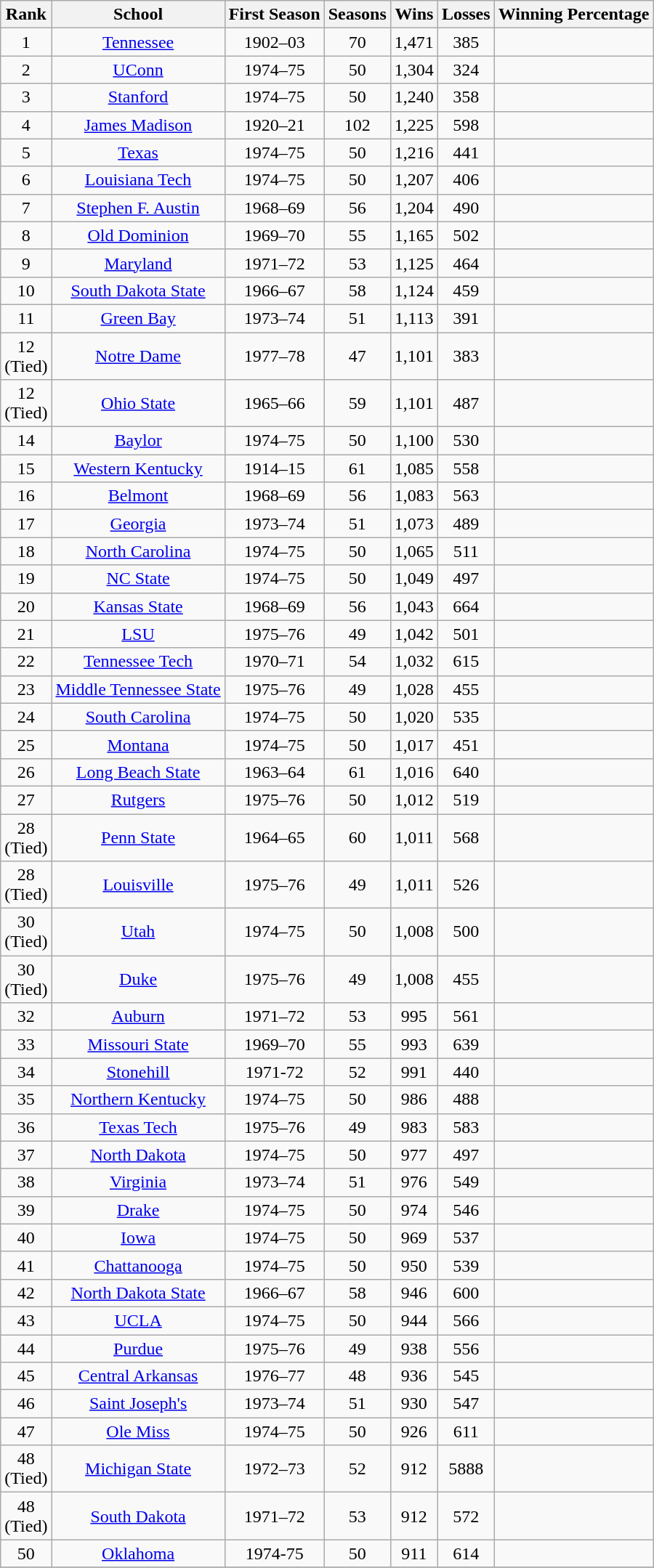<table class="wikitable sortable">
<tr>
<th>Rank</th>
<th>School</th>
<th>First Season</th>
<th>Seasons</th>
<th>Wins</th>
<th>Losses</th>
<th>Winning Percentage</th>
</tr>
<tr style="text-align:center;">
<td>1</td>
<td><a href='#'>Tennessee</a></td>
<td>1902–03</td>
<td>70</td>
<td>1,471</td>
<td>385</td>
<td></td>
</tr>
<tr style="text-align:center;">
<td>2</td>
<td><a href='#'>UConn</a></td>
<td>1974–75</td>
<td>50</td>
<td>1,304</td>
<td>324</td>
<td></td>
</tr>
<tr style="text-align:center;">
<td>3</td>
<td><a href='#'>Stanford</a></td>
<td>1974–75</td>
<td>50</td>
<td>1,240</td>
<td>358</td>
<td></td>
</tr>
<tr style="text-align:center;">
<td>4</td>
<td><a href='#'>James Madison</a></td>
<td>1920–21</td>
<td>102</td>
<td>1,225</td>
<td>598</td>
<td></td>
</tr>
<tr style="text-align:center;">
<td>5</td>
<td><a href='#'>Texas</a></td>
<td>1974–75</td>
<td>50</td>
<td>1,216</td>
<td>441</td>
<td></td>
</tr>
<tr style="text-align:center;">
<td>6</td>
<td><a href='#'>Louisiana Tech</a></td>
<td>1974–75</td>
<td>50</td>
<td>1,207</td>
<td>406</td>
<td></td>
</tr>
<tr style="text-align:center;">
<td>7</td>
<td><a href='#'>Stephen F. Austin</a></td>
<td>1968–69</td>
<td>56</td>
<td>1,204</td>
<td>490</td>
<td></td>
</tr>
<tr style="text-align:center;">
<td>8</td>
<td><a href='#'>Old Dominion</a></td>
<td>1969–70</td>
<td>55</td>
<td>1,165</td>
<td>502</td>
<td></td>
</tr>
<tr style="text-align:center;">
<td>9</td>
<td><a href='#'>Maryland</a></td>
<td>1971–72</td>
<td>53</td>
<td>1,125</td>
<td>464</td>
<td></td>
</tr>
<tr style="text-align:center;">
<td>10</td>
<td><a href='#'>South Dakota State</a></td>
<td>1966–67</td>
<td>58</td>
<td>1,124</td>
<td>459</td>
<td></td>
</tr>
<tr style="text-align:center;">
<td>11</td>
<td><a href='#'>Green Bay</a></td>
<td>1973–74</td>
<td>51</td>
<td>1,113</td>
<td>391</td>
<td></td>
</tr>
<tr style="text-align:center;">
<td>12<br>(Tied)</td>
<td><a href='#'>Notre Dame</a></td>
<td>1977–78</td>
<td>47</td>
<td>1,101</td>
<td>383</td>
<td></td>
</tr>
<tr style="text-align:center;">
<td>12<br>(Tied)</td>
<td><a href='#'>Ohio State</a></td>
<td>1965–66</td>
<td>59</td>
<td>1,101</td>
<td>487</td>
<td></td>
</tr>
<tr style="text-align:center;">
<td>14</td>
<td><a href='#'>Baylor</a></td>
<td>1974–75</td>
<td>50</td>
<td>1,100</td>
<td>530</td>
<td></td>
</tr>
<tr style="text-align:center;">
<td>15</td>
<td><a href='#'>Western Kentucky</a></td>
<td>1914–15</td>
<td>61</td>
<td>1,085</td>
<td>558</td>
<td></td>
</tr>
<tr style="text-align:center;">
<td>16</td>
<td><a href='#'>Belmont</a></td>
<td>1968–69</td>
<td>56</td>
<td>1,083</td>
<td>563</td>
<td></td>
</tr>
<tr style="text-align:center;">
<td>17</td>
<td><a href='#'>Georgia</a></td>
<td>1973–74</td>
<td>51</td>
<td>1,073</td>
<td>489</td>
<td></td>
</tr>
<tr style="text-align:center;">
<td>18</td>
<td><a href='#'>North Carolina</a></td>
<td>1974–75</td>
<td>50</td>
<td>1,065</td>
<td>511</td>
<td></td>
</tr>
<tr style="text-align:center;">
<td>19</td>
<td><a href='#'>NC State</a></td>
<td>1974–75</td>
<td>50</td>
<td>1,049</td>
<td>497</td>
<td></td>
</tr>
<tr style="text-align:center;">
<td>20</td>
<td><a href='#'>Kansas State</a></td>
<td>1968–69</td>
<td>56</td>
<td>1,043</td>
<td>664</td>
<td></td>
</tr>
<tr style="text-align:center;">
<td>21</td>
<td><a href='#'>LSU</a></td>
<td>1975–76</td>
<td>49</td>
<td>1,042</td>
<td>501</td>
<td></td>
</tr>
<tr style="text-align:center;">
<td>22</td>
<td><a href='#'>Tennessee Tech</a></td>
<td>1970–71</td>
<td>54</td>
<td>1,032</td>
<td>615</td>
<td></td>
</tr>
<tr style="text-align:center;">
<td>23</td>
<td><a href='#'>Middle Tennessee State</a></td>
<td>1975–76</td>
<td>49</td>
<td>1,028</td>
<td>455</td>
<td></td>
</tr>
<tr style="text-align:center;">
<td>24</td>
<td><a href='#'>South Carolina</a></td>
<td>1974–75</td>
<td>50</td>
<td>1,020</td>
<td>535</td>
<td></td>
</tr>
<tr style="text-align:center;">
<td>25</td>
<td><a href='#'>Montana</a></td>
<td>1974–75</td>
<td>50</td>
<td>1,017</td>
<td>451</td>
<td></td>
</tr>
<tr style="text-align:center;">
<td>26</td>
<td><a href='#'>Long Beach State</a></td>
<td>1963–64</td>
<td>61</td>
<td>1,016</td>
<td>640</td>
<td></td>
</tr>
<tr style="text-align:center;">
<td>27</td>
<td><a href='#'>Rutgers</a></td>
<td>1975–76</td>
<td>50</td>
<td>1,012</td>
<td>519</td>
<td></td>
</tr>
<tr style="text-align:center;">
<td>28<br>(Tied)</td>
<td><a href='#'>Penn State</a></td>
<td>1964–65</td>
<td>60</td>
<td>1,011</td>
<td>568</td>
<td></td>
</tr>
<tr style="text-align:center;">
<td>28<br>(Tied)</td>
<td><a href='#'>Louisville</a></td>
<td>1975–76</td>
<td>49</td>
<td>1,011</td>
<td>526</td>
<td></td>
</tr>
<tr style="text-align:center;">
<td>30<br>(Tied)</td>
<td><a href='#'>Utah</a></td>
<td>1974–75</td>
<td>50</td>
<td>1,008</td>
<td>500</td>
<td></td>
</tr>
<tr style="text-align:center;">
<td>30<br>(Tied)</td>
<td><a href='#'>Duke</a></td>
<td>1975–76</td>
<td>49</td>
<td>1,008</td>
<td>455</td>
<td></td>
</tr>
<tr style="text-align:center;">
<td>32</td>
<td><a href='#'>Auburn</a></td>
<td>1971–72</td>
<td>53</td>
<td>995</td>
<td>561</td>
<td></td>
</tr>
<tr style="text-align:center;">
<td>33</td>
<td><a href='#'>Missouri State</a></td>
<td>1969–70</td>
<td>55</td>
<td>993</td>
<td>639</td>
<td></td>
</tr>
<tr style="text-align:center;">
<td>34</td>
<td><a href='#'>Stonehill</a></td>
<td>1971-72</td>
<td>52</td>
<td>991</td>
<td>440</td>
<td></td>
</tr>
<tr style="text-align:center;">
<td>35</td>
<td><a href='#'>Northern Kentucky</a></td>
<td>1974–75</td>
<td>50</td>
<td>986</td>
<td>488</td>
<td></td>
</tr>
<tr style="text-align:center;">
<td>36</td>
<td><a href='#'>Texas Tech</a></td>
<td>1975–76</td>
<td>49</td>
<td>983</td>
<td>583</td>
<td></td>
</tr>
<tr style="text-align:center;">
<td>37</td>
<td><a href='#'>North Dakota</a></td>
<td>1974–75</td>
<td>50</td>
<td>977</td>
<td>497</td>
<td></td>
</tr>
<tr style="text-align:center;">
<td>38</td>
<td><a href='#'>Virginia</a></td>
<td>1973–74</td>
<td>51</td>
<td>976</td>
<td>549</td>
<td></td>
</tr>
<tr style="text-align:center;">
<td>39</td>
<td><a href='#'>Drake</a></td>
<td>1974–75</td>
<td>50</td>
<td>974</td>
<td>546</td>
<td></td>
</tr>
<tr style="text-align:center;">
<td>40</td>
<td><a href='#'>Iowa</a></td>
<td>1974–75</td>
<td>50</td>
<td>969</td>
<td>537</td>
<td></td>
</tr>
<tr style="text-align:center;">
<td>41</td>
<td><a href='#'>Chattanooga</a></td>
<td>1974–75</td>
<td>50</td>
<td>950</td>
<td>539</td>
<td></td>
</tr>
<tr style="text-align:center;">
<td>42</td>
<td><a href='#'>North Dakota State</a></td>
<td>1966–67</td>
<td>58</td>
<td>946</td>
<td>600</td>
<td></td>
</tr>
<tr style="text-align:center;">
<td>43</td>
<td><a href='#'>UCLA</a></td>
<td>1974–75</td>
<td>50</td>
<td>944</td>
<td>566</td>
<td></td>
</tr>
<tr style="text-align:center;">
<td>44</td>
<td><a href='#'>Purdue</a></td>
<td>1975–76</td>
<td>49</td>
<td>938</td>
<td>556</td>
<td></td>
</tr>
<tr style="text-align:center;">
<td>45</td>
<td><a href='#'>Central Arkansas</a></td>
<td>1976–77</td>
<td>48</td>
<td>936</td>
<td>545</td>
<td></td>
</tr>
<tr style="text-align:center;">
<td>46</td>
<td><a href='#'>Saint Joseph's</a></td>
<td>1973–74</td>
<td>51</td>
<td>930</td>
<td>547</td>
<td></td>
</tr>
<tr style="text-align:center;">
<td>47</td>
<td><a href='#'>Ole Miss</a></td>
<td>1974–75</td>
<td>50</td>
<td>926</td>
<td>611</td>
<td></td>
</tr>
<tr style="text-align:center;">
<td>48<br>(Tied)</td>
<td><a href='#'>Michigan State</a></td>
<td>1972–73</td>
<td>52</td>
<td>912</td>
<td>5888</td>
<td></td>
</tr>
<tr style="text-align:center;">
<td>48<br>(Tied)</td>
<td><a href='#'>South Dakota</a></td>
<td>1971–72</td>
<td>53</td>
<td>912</td>
<td>572</td>
<td></td>
</tr>
<tr style="text-align:center;">
<td>50</td>
<td><a href='#'>Oklahoma</a></td>
<td>1974-75</td>
<td>50</td>
<td>911</td>
<td>614</td>
<td></td>
</tr>
<tr style="text-align:center;">
</tr>
</table>
